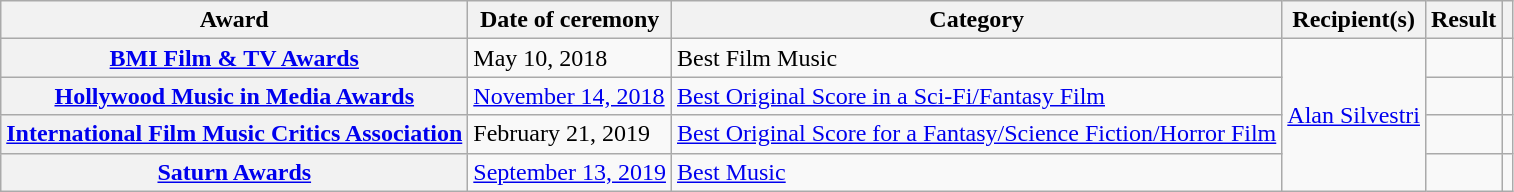<table class="wikitable plainrowheaders sortable">
<tr>
<th scope="col">Award</th>
<th scope="col">Date of ceremony</th>
<th scope="col">Category</th>
<th scope="col">Recipient(s)</th>
<th scope="col">Result</th>
<th scope="col" class="unsortable"></th>
</tr>
<tr>
<th scope="row"><a href='#'>BMI Film & TV Awards</a></th>
<td>May 10, 2018</td>
<td>Best Film Music</td>
<td rowspan="4"><a href='#'>Alan Silvestri</a></td>
<td></td>
<td style="text-align:center;"><br></td>
</tr>
<tr>
<th scope="row"><a href='#'>Hollywood Music in Media Awards</a></th>
<td><a href='#'>November 14, 2018</a></td>
<td><a href='#'>Best Original Score in a Sci-Fi/Fantasy Film</a></td>
<td></td>
<td style="text-align:center;"><br></td>
</tr>
<tr>
<th scope="row"><a href='#'>International Film Music Critics Association</a></th>
<td>February 21, 2019</td>
<td><a href='#'>Best Original Score for a Fantasy/Science Fiction/Horror Film</a></td>
<td></td>
<td style="text-align:center;"><br></td>
</tr>
<tr>
<th scope="row"><a href='#'>Saturn Awards</a></th>
<td><a href='#'>September 13, 2019</a></td>
<td><a href='#'>Best Music</a></td>
<td></td>
<td style="text-align:center;"></td>
</tr>
</table>
